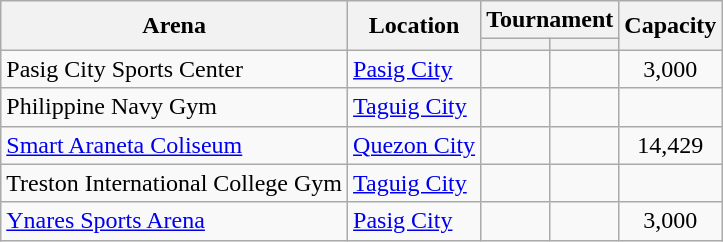<table class="wikitable sortable">
<tr>
<th rowspan="2">Arena</th>
<th rowspan="2">Location</th>
<th colspan="2">Tournament</th>
<th rowspan="2">Capacity</th>
</tr>
<tr>
<th></th>
<th></th>
</tr>
<tr>
<td>Pasig City Sports Center</td>
<td><a href='#'>Pasig City</a></td>
<td align="center"></td>
<td></td>
<td align="center">3,000</td>
</tr>
<tr>
<td>Philippine Navy Gym</td>
<td><a href='#'>Taguig City</a></td>
<td align="center"></td>
<td></td>
<td align="center"></td>
</tr>
<tr>
<td><a href='#'>Smart Araneta Coliseum</a></td>
<td><a href='#'>Quezon City</a></td>
<td align="center"></td>
<td align="center"></td>
<td align="center">14,429</td>
</tr>
<tr>
<td>Treston International College Gym</td>
<td><a href='#'>Taguig City</a></td>
<td align="center"></td>
<td align="center"></td>
<td></td>
</tr>
<tr>
<td><a href='#'>Ynares Sports Arena</a></td>
<td><a href='#'>Pasig City</a></td>
<td align="center"></td>
<td></td>
<td align="center">3,000</td>
</tr>
</table>
